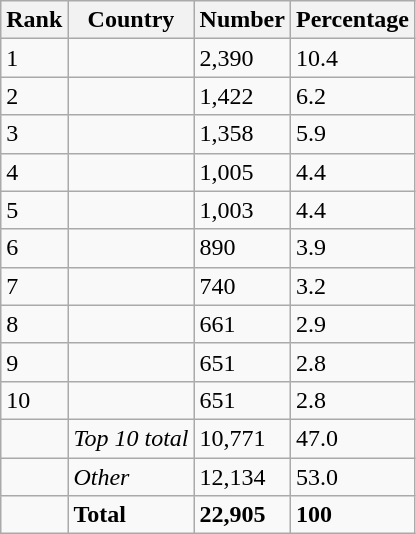<table class="wikitable" style="float: center;">
<tr>
<th>Rank</th>
<th>Country</th>
<th>Number</th>
<th>Percentage</th>
</tr>
<tr>
<td>1</td>
<td></td>
<td>2,390</td>
<td>10.4</td>
</tr>
<tr>
<td>2</td>
<td></td>
<td>1,422</td>
<td>6.2</td>
</tr>
<tr>
<td>3</td>
<td></td>
<td>1,358</td>
<td>5.9</td>
</tr>
<tr>
<td>4</td>
<td></td>
<td>1,005</td>
<td>4.4</td>
</tr>
<tr>
<td>5</td>
<td></td>
<td>1,003</td>
<td>4.4</td>
</tr>
<tr>
<td>6</td>
<td></td>
<td>890</td>
<td>3.9</td>
</tr>
<tr>
<td>7</td>
<td></td>
<td>740</td>
<td>3.2</td>
</tr>
<tr>
<td>8</td>
<td></td>
<td>661</td>
<td>2.9</td>
</tr>
<tr>
<td>9</td>
<td></td>
<td>651</td>
<td>2.8</td>
</tr>
<tr>
<td>10</td>
<td></td>
<td>651</td>
<td>2.8</td>
</tr>
<tr>
<td></td>
<td><em>Top 10 total</em></td>
<td>10,771</td>
<td>47.0</td>
</tr>
<tr>
<td></td>
<td><em>Other</em></td>
<td>12,134</td>
<td>53.0</td>
</tr>
<tr>
<td></td>
<td><strong>Total</strong></td>
<td><strong>22,905</strong></td>
<td><strong>100</strong></td>
</tr>
</table>
